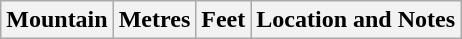<table class="sortable wikitable">
<tr>
<th>Mountain</th>
<th>Metres</th>
<th>Feet</th>
<th>Location and Notes<br>







































































































































































































































</th>
</tr>
</table>
